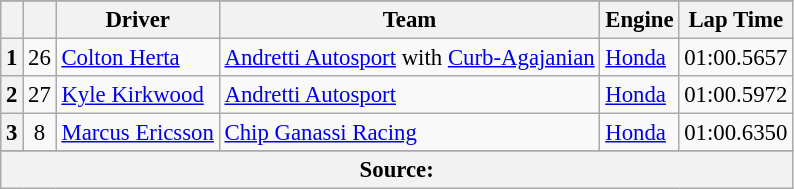<table class="wikitable" style="font-size:95%;">
<tr>
</tr>
<tr>
<th></th>
<th></th>
<th>Driver</th>
<th>Team</th>
<th>Engine</th>
<th>Lap Time</th>
</tr>
<tr>
<th>1</th>
<td align="center">26</td>
<td> <a href='#'>Colton Herta</a></td>
<td><a href='#'>Andretti Autosport</a> with <a href='#'>Curb-Agajanian</a></td>
<td><a href='#'>Honda</a></td>
<td>01:00.5657</td>
</tr>
<tr>
<th>2</th>
<td align="center">27</td>
<td> <a href='#'>Kyle Kirkwood</a></td>
<td><a href='#'>Andretti Autosport</a></td>
<td><a href='#'>Honda</a></td>
<td>01:00.5972</td>
</tr>
<tr>
<th>3</th>
<td align="center">8</td>
<td> <a href='#'>Marcus Ericsson</a></td>
<td><a href='#'>Chip Ganassi Racing</a></td>
<td><a href='#'>Honda</a></td>
<td>01:00.6350</td>
</tr>
<tr>
</tr>
<tr class="sortbottom">
<th colspan="6">Source:</th>
</tr>
</table>
